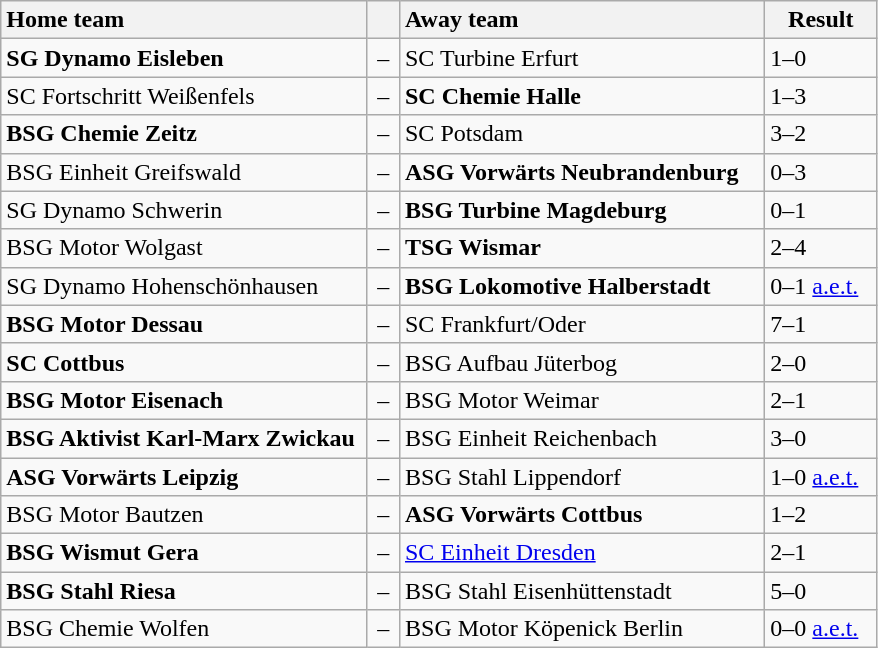<table class="wikitable" style="width:585px;">
<tr>
<th style="width:250px; text-align:left;">Home team</th>
<th style="width:15px;"></th>
<th style="width:250px; text-align:left;">Away team</th>
<th style="width:70px;" align="center;">Result</th>
</tr>
<tr>
<td><strong>SG Dynamo Eisleben</strong></td>
<td style="text-align:center;">–</td>
<td>SC Turbine Erfurt</td>
<td>1–0</td>
</tr>
<tr>
<td>SC Fortschritt Weißenfels</td>
<td style="text-align:center;">–</td>
<td><strong>SC Chemie Halle</strong></td>
<td>1–3</td>
</tr>
<tr>
<td><strong>BSG Chemie Zeitz</strong></td>
<td style="text-align:center;">–</td>
<td>SC Potsdam</td>
<td>3–2</td>
</tr>
<tr>
<td>BSG Einheit Greifswald</td>
<td style="text-align:center;">–</td>
<td><strong>ASG Vorwärts Neubrandenburg</strong></td>
<td>0–3</td>
</tr>
<tr>
<td>SG Dynamo Schwerin</td>
<td style="text-align:center;">–</td>
<td><strong>BSG Turbine Magdeburg</strong></td>
<td>0–1</td>
</tr>
<tr>
<td>BSG Motor Wolgast</td>
<td style="text-align:center;">–</td>
<td><strong>TSG Wismar</strong></td>
<td>2–4</td>
</tr>
<tr>
<td>SG Dynamo Hohenschönhausen</td>
<td style="text-align:center;">–</td>
<td><strong>BSG Lokomotive Halberstadt</strong></td>
<td>0–1 <a href='#'>a.e.t.</a></td>
</tr>
<tr>
<td><strong>BSG Motor Dessau</strong></td>
<td style="text-align:center;">–</td>
<td>SC Frankfurt/Oder</td>
<td>7–1</td>
</tr>
<tr>
<td><strong>SC Cottbus</strong></td>
<td style="text-align:center;">–</td>
<td>BSG Aufbau Jüterbog</td>
<td>2–0</td>
</tr>
<tr>
<td><strong>BSG Motor Eisenach</strong></td>
<td style="text-align:center;">–</td>
<td>BSG Motor Weimar</td>
<td>2–1</td>
</tr>
<tr>
<td><strong>BSG Aktivist Karl-Marx Zwickau</strong></td>
<td style="text-align:center;">–</td>
<td>BSG Einheit Reichenbach</td>
<td>3–0</td>
</tr>
<tr>
<td><strong>ASG Vorwärts Leipzig</strong></td>
<td style="text-align:center;">–</td>
<td>BSG Stahl Lippendorf</td>
<td>1–0 <a href='#'>a.e.t.</a></td>
</tr>
<tr>
<td>BSG Motor Bautzen</td>
<td style="text-align:center;">–</td>
<td><strong>ASG Vorwärts Cottbus</strong></td>
<td>1–2</td>
</tr>
<tr>
<td><strong>BSG Wismut Gera</strong></td>
<td style="text-align:center;">–</td>
<td><a href='#'>SC Einheit Dresden</a></td>
<td>2–1</td>
</tr>
<tr>
<td><strong>BSG Stahl Riesa</strong></td>
<td style="text-align:center;">–</td>
<td>BSG Stahl Eisenhüttenstadt</td>
<td>5–0</td>
</tr>
<tr>
<td>BSG Chemie Wolfen</td>
<td style="text-align:center;">–</td>
<td>BSG Motor Köpenick Berlin</td>
<td>0–0 <a href='#'>a.e.t.</a></td>
</tr>
</table>
